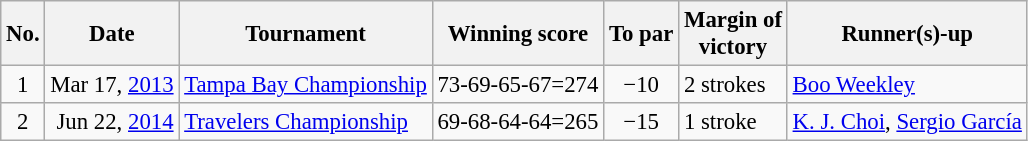<table class="wikitable" style="font-size:95%;">
<tr>
<th>No.</th>
<th>Date</th>
<th>Tournament</th>
<th>Winning score</th>
<th>To par</th>
<th>Margin of<br>victory</th>
<th>Runner(s)-up</th>
</tr>
<tr>
<td align=center>1</td>
<td align=right>Mar 17, <a href='#'>2013</a></td>
<td><a href='#'>Tampa Bay Championship</a></td>
<td>73-69-65-67=274</td>
<td align=center>−10</td>
<td>2 strokes</td>
<td> <a href='#'>Boo Weekley</a></td>
</tr>
<tr>
<td align=center>2</td>
<td align=right>Jun 22, <a href='#'>2014</a></td>
<td><a href='#'>Travelers Championship</a></td>
<td>69-68-64-64=265</td>
<td align=center>−15</td>
<td>1 stroke</td>
<td> <a href='#'>K. J. Choi</a>,  <a href='#'>Sergio García</a></td>
</tr>
</table>
